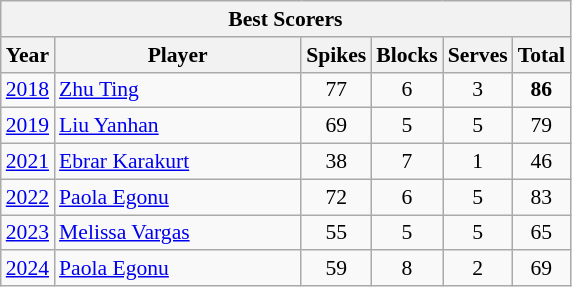<table class="wikitable sortable" style=font-size:90%>
<tr>
<th colspan=6>Best Scorers</th>
</tr>
<tr>
<th width=20>Year</th>
<th width=158>Player</th>
<th width=20>Spikes</th>
<th width=20>Blocks</th>
<th width=20>Serves</th>
<th width=20>Total</th>
</tr>
<tr>
<td><a href='#'>2018</a></td>
<td> <a href='#'>Zhu Ting</a></td>
<td align=center>77</td>
<td align=center>6</td>
<td align=center>3</td>
<td align=center><strong>86</strong></td>
</tr>
<tr>
<td><a href='#'>2019</a></td>
<td> <a href='#'>Liu Yanhan</a></td>
<td align=center>69</td>
<td align=center>5</td>
<td align=center>5</td>
<td align=center>79</td>
</tr>
<tr>
<td><a href='#'>2021</a></td>
<td> <a href='#'>Ebrar Karakurt</a></td>
<td align=center>38</td>
<td align=center>7</td>
<td align=center>1</td>
<td align=center>46</td>
</tr>
<tr>
<td><a href='#'>2022</a></td>
<td> <a href='#'>Paola Egonu</a></td>
<td align=center>72</td>
<td align=center>6</td>
<td align=center>5</td>
<td align=center>83</td>
</tr>
<tr>
<td><a href='#'>2023</a></td>
<td> <a href='#'>Melissa Vargas</a></td>
<td align=center>55</td>
<td align=center>5</td>
<td align=center>5</td>
<td align=center>65</td>
</tr>
<tr>
<td><a href='#'>2024</a></td>
<td> <a href='#'>Paola Egonu</a></td>
<td align=center>59</td>
<td align=center>8</td>
<td align=center>2</td>
<td align=center>69</td>
</tr>
</table>
